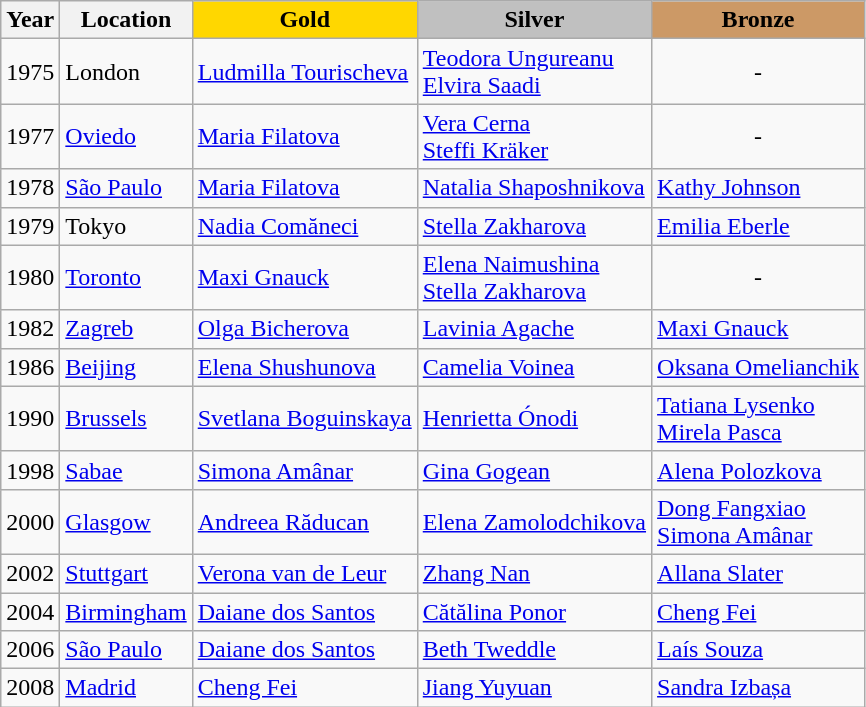<table class="wikitable">
<tr>
<th>Year</th>
<th>Location</th>
<th style="background-color:gold;">Gold</th>
<th style="background-color:silver;">Silver</th>
<th style="background-color:#cc9966;">Bronze</th>
</tr>
<tr>
<td>1975</td>
<td> London</td>
<td> <a href='#'>Ludmilla Tourischeva</a></td>
<td> <a href='#'>Teodora Ungureanu</a> <br>  <a href='#'>Elvira Saadi</a></td>
<td align="center">-</td>
</tr>
<tr>
<td>1977</td>
<td> <a href='#'>Oviedo</a></td>
<td> <a href='#'>Maria Filatova</a></td>
<td> <a href='#'>Vera Cerna</a> <br>  <a href='#'>Steffi Kräker</a></td>
<td align="center">-</td>
</tr>
<tr>
<td>1978</td>
<td> <a href='#'>São Paulo</a></td>
<td> <a href='#'>Maria Filatova</a></td>
<td> <a href='#'>Natalia Shaposhnikova</a></td>
<td> <a href='#'>Kathy Johnson</a></td>
</tr>
<tr>
<td>1979</td>
<td> Tokyo</td>
<td> <a href='#'>Nadia Comăneci</a></td>
<td> <a href='#'>Stella Zakharova</a></td>
<td> <a href='#'>Emilia Eberle</a></td>
</tr>
<tr>
<td>1980</td>
<td> <a href='#'>Toronto</a></td>
<td> <a href='#'>Maxi Gnauck</a></td>
<td> <a href='#'>Elena Naimushina</a> <br>  <a href='#'>Stella Zakharova</a></td>
<td align="center">-</td>
</tr>
<tr>
<td>1982</td>
<td> <a href='#'>Zagreb</a></td>
<td> <a href='#'>Olga Bicherova</a></td>
<td> <a href='#'>Lavinia Agache</a></td>
<td> <a href='#'>Maxi Gnauck</a></td>
</tr>
<tr>
<td>1986</td>
<td> <a href='#'>Beijing</a></td>
<td> <a href='#'>Elena Shushunova</a></td>
<td> <a href='#'>Camelia Voinea</a></td>
<td> <a href='#'>Oksana Omelianchik</a></td>
</tr>
<tr>
<td>1990</td>
<td> <a href='#'>Brussels</a></td>
<td> <a href='#'>Svetlana Boguinskaya</a></td>
<td> <a href='#'>Henrietta Ónodi</a></td>
<td> <a href='#'>Tatiana Lysenko</a> <br>  <a href='#'>Mirela Pasca</a></td>
</tr>
<tr>
<td>1998</td>
<td> <a href='#'>Sabae</a></td>
<td> <a href='#'>Simona Amânar</a></td>
<td> <a href='#'>Gina Gogean</a></td>
<td> <a href='#'>Alena Polozkova</a></td>
</tr>
<tr>
<td>2000</td>
<td> <a href='#'>Glasgow</a></td>
<td> <a href='#'>Andreea Răducan</a></td>
<td> <a href='#'>Elena Zamolodchikova</a></td>
<td> <a href='#'>Dong Fangxiao</a> <br>  <a href='#'>Simona Amânar</a></td>
</tr>
<tr>
<td>2002</td>
<td> <a href='#'>Stuttgart</a></td>
<td> <a href='#'>Verona van de Leur</a></td>
<td> <a href='#'>Zhang Nan</a></td>
<td> <a href='#'>Allana Slater</a></td>
</tr>
<tr>
<td>2004</td>
<td> <a href='#'>Birmingham</a></td>
<td> <a href='#'>Daiane dos Santos</a></td>
<td> <a href='#'>Cătălina Ponor</a></td>
<td> <a href='#'>Cheng Fei</a></td>
</tr>
<tr>
<td>2006</td>
<td> <a href='#'>São Paulo</a></td>
<td> <a href='#'>Daiane dos Santos</a></td>
<td> <a href='#'>Beth Tweddle</a></td>
<td> <a href='#'>Laís Souza</a></td>
</tr>
<tr>
<td>2008</td>
<td> <a href='#'>Madrid</a></td>
<td> <a href='#'>Cheng Fei</a></td>
<td> <a href='#'>Jiang Yuyuan</a></td>
<td> <a href='#'>Sandra Izbașa</a></td>
</tr>
</table>
